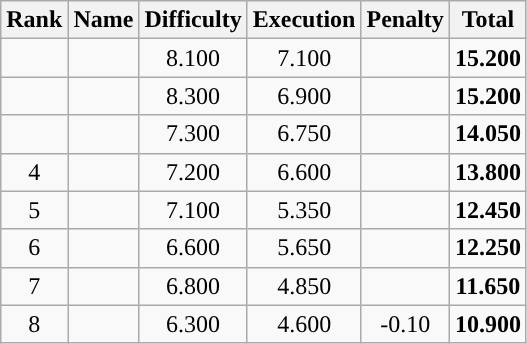<table class="wikitable sortable" style="text-align:center">
<tr>
<th>Rank</th>
<th>Name</th>
<th>Difficulty</th>
<th>Execution</th>
<th>Penalty</th>
<th>Total</th>
</tr>
<tr>
<td></td>
<td align="left"></td>
<td>8.100</td>
<td>7.100</td>
<td></td>
<td><strong>15.200</strong></td>
</tr>
<tr>
<td></td>
<td align="left"></td>
<td>8.300</td>
<td>6.900</td>
<td></td>
<td><strong>15.200</strong></td>
</tr>
<tr>
<td></td>
<td align="left"></td>
<td>7.300</td>
<td>6.750</td>
<td></td>
<td><strong>14.050</strong></td>
</tr>
<tr>
<td>4</td>
<td align="left"></td>
<td>7.200</td>
<td>6.600</td>
<td></td>
<td><strong>13.800</strong></td>
</tr>
<tr>
<td>5</td>
<td align="left"></td>
<td>7.100</td>
<td>5.350</td>
<td></td>
<td><strong>12.450</strong></td>
</tr>
<tr>
<td>6</td>
<td align="left"></td>
<td>6.600</td>
<td>5.650</td>
<td></td>
<td><strong>12.250</strong></td>
</tr>
<tr>
<td>7</td>
<td align="left"></td>
<td>6.800</td>
<td>4.850</td>
<td></td>
<td><strong>11.650</strong></td>
</tr>
<tr>
<td>8</td>
<td align="left"></td>
<td>6.300</td>
<td>4.600</td>
<td>-0.10</td>
<td><strong>10.900</strong></td>
</tr>
</table>
